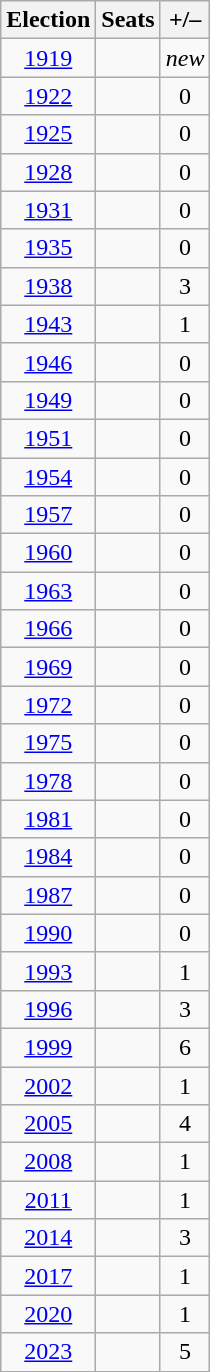<table class="wikitable" style="text-align:center;">
<tr>
<th>Election</th>
<th>Seats</th>
<th>+/–</th>
</tr>
<tr>
<td><a href='#'>1919</a></td>
<td></td>
<td><em>new</em></td>
</tr>
<tr>
<td><a href='#'>1922</a></td>
<td></td>
<td> 0</td>
</tr>
<tr>
<td><a href='#'>1925</a></td>
<td></td>
<td> 0</td>
</tr>
<tr>
<td><a href='#'>1928</a></td>
<td></td>
<td> 0</td>
</tr>
<tr>
<td><a href='#'>1931</a></td>
<td></td>
<td> 0</td>
</tr>
<tr>
<td><a href='#'>1935</a></td>
<td></td>
<td> 0</td>
</tr>
<tr>
<td><a href='#'>1938</a></td>
<td></td>
<td> 3</td>
</tr>
<tr>
<td><a href='#'>1943</a></td>
<td></td>
<td> 1</td>
</tr>
<tr>
<td><a href='#'>1946</a></td>
<td></td>
<td> 0</td>
</tr>
<tr>
<td><a href='#'>1949</a></td>
<td></td>
<td> 0</td>
</tr>
<tr>
<td><a href='#'>1951</a></td>
<td></td>
<td> 0</td>
</tr>
<tr>
<td><a href='#'>1954</a></td>
<td></td>
<td> 0</td>
</tr>
<tr>
<td><a href='#'>1957</a></td>
<td></td>
<td> 0</td>
</tr>
<tr>
<td><a href='#'>1960</a></td>
<td></td>
<td> 0</td>
</tr>
<tr>
<td><a href='#'>1963</a></td>
<td></td>
<td> 0</td>
</tr>
<tr>
<td><a href='#'>1966</a></td>
<td></td>
<td> 0</td>
</tr>
<tr>
<td><a href='#'>1969</a></td>
<td></td>
<td> 0</td>
</tr>
<tr>
<td><a href='#'>1972</a></td>
<td></td>
<td> 0</td>
</tr>
<tr>
<td><a href='#'>1975</a></td>
<td></td>
<td> 0</td>
</tr>
<tr>
<td><a href='#'>1978</a></td>
<td></td>
<td> 0</td>
</tr>
<tr>
<td><a href='#'>1981</a></td>
<td></td>
<td> 0</td>
</tr>
<tr>
<td><a href='#'>1984</a></td>
<td></td>
<td> 0</td>
</tr>
<tr>
<td><a href='#'>1987</a></td>
<td></td>
<td> 0</td>
</tr>
<tr>
<td><a href='#'>1990</a></td>
<td></td>
<td> 0</td>
</tr>
<tr>
<td><a href='#'>1993</a></td>
<td></td>
<td> 1</td>
</tr>
<tr>
<td><a href='#'>1996</a></td>
<td></td>
<td> 3</td>
</tr>
<tr>
<td><a href='#'>1999</a></td>
<td></td>
<td> 6</td>
</tr>
<tr>
<td><a href='#'>2002</a></td>
<td></td>
<td> 1</td>
</tr>
<tr>
<td><a href='#'>2005</a></td>
<td></td>
<td> 4</td>
</tr>
<tr>
<td><a href='#'>2008</a></td>
<td></td>
<td> 1</td>
</tr>
<tr>
<td><a href='#'>2011</a></td>
<td></td>
<td> 1</td>
</tr>
<tr>
<td><a href='#'>2014</a></td>
<td></td>
<td> 3</td>
</tr>
<tr>
<td><a href='#'>2017</a></td>
<td></td>
<td> 1</td>
</tr>
<tr>
<td><a href='#'>2020</a></td>
<td></td>
<td> 1</td>
</tr>
<tr>
<td><a href='#'>2023</a></td>
<td></td>
<td> 5</td>
</tr>
</table>
